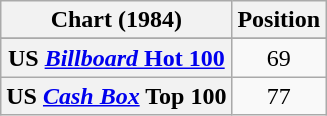<table class="wikitable plainrowheaders sortable">
<tr>
<th>Chart (1984)</th>
<th>Position</th>
</tr>
<tr>
</tr>
<tr>
<th scope="row">US <a href='#'><em>Billboard</em> Hot 100</a></th>
<td align="center">69</td>
</tr>
<tr>
<th scope="row">US <a href='#'><em>Cash Box</em></a> Top 100</th>
<td align="center">77</td>
</tr>
</table>
